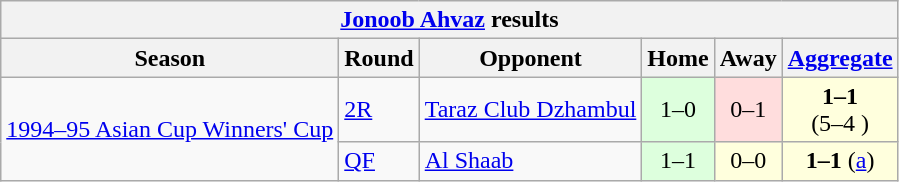<table class="wikitable">
<tr>
<th colspan="6"><a href='#'>Jonoob Ahvaz</a> results</th>
</tr>
<tr>
<th>Season</th>
<th>Round</th>
<th>Opponent</th>
<th>Home</th>
<th>Away</th>
<th><a href='#'>Aggregate</a></th>
</tr>
<tr>
<td rowspan="2"><a href='#'>1994–95 Asian Cup Winners' Cup</a></td>
<td><a href='#'>2R</a></td>
<td> <a href='#'>Taraz Club Dzhambul</a></td>
<td bgcolor="#ddffdd" style="text-align:center;">1–0</td>
<td bgcolor="#ffdddd" style="text-align:center;">0–1</td>
<td bgcolor="#ffffdd" style="text-align:center;"><strong>1–1</strong><br>(5–4 )</td>
</tr>
<tr>
<td><a href='#'>QF</a></td>
<td> <a href='#'>Al Shaab</a></td>
<td bgcolor="#ddffdd" style="text-align:center;">1–1</td>
<td bgcolor="#ffffdd" style="text-align:center;">0–0</td>
<td bgcolor="#ffffdd" style="text-align:center;"><strong>1–1</strong> (<a href='#'>a</a>)</td>
</tr>
</table>
